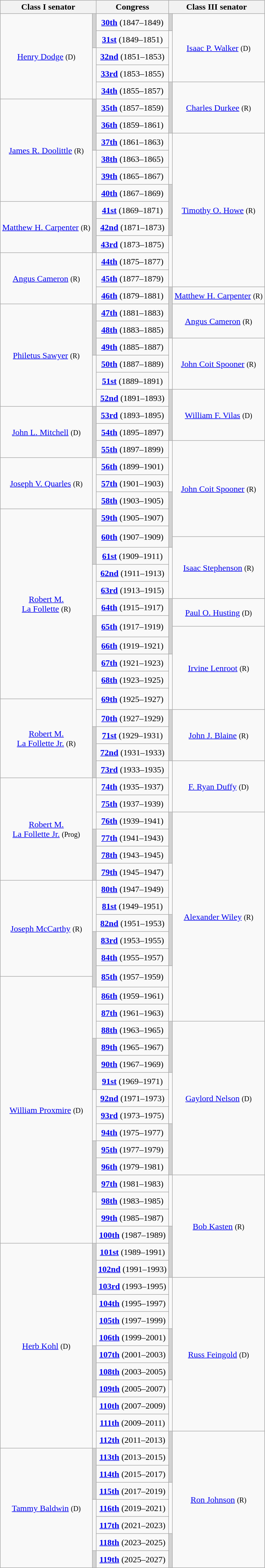<table class="wikitable sticky-header" style="text-align:center">
<tr>
<th colspan="2">Class I senator</th>
<th>Congress</th>
<th colspan="2">Class III senator</th>
</tr>
<tr style="height:2em">
<td rowspan="5" ><a href='#'>Henry Dodge</a> <small>(D)</small></td>
<td rowspan="2" style="background: #D3D3D3"></td>
<td><strong><a href='#'>30th</a></strong> (1847–1849)</td>
<td style="background: #D3D3D3"></td>
<td rowspan="4" ><a href='#'>Isaac P. Walker</a> <small>(D)</small></td>
</tr>
<tr style="height:2em">
<td><strong><a href='#'>31st</a></strong> (1849–1851)</td>
<td rowspan="3"></td>
</tr>
<tr style="height:2em">
<td rowspan="3"></td>
<td><strong><a href='#'>32nd</a></strong> (1851–1853)</td>
</tr>
<tr style="height:2em">
<td><strong><a href='#'>33rd</a></strong> (1853–1855)</td>
</tr>
<tr style="height:2em">
<td><strong><a href='#'>34th</a></strong> (1855–1857)</td>
<td rowspan="3" style="background: #D3D3D3"></td>
<td rowspan="3" ><a href='#'>Charles Durkee</a> <small>(R)</small></td>
</tr>
<tr style="height:2em">
<td rowspan="6" ><a href='#'>James R. Doolittle</a> <small>(R)</small></td>
<td rowspan="3" style="background: #D3D3D3"></td>
<td><strong><a href='#'>35th</a></strong> (1857–1859)</td>
</tr>
<tr style="height:2em">
<td><strong><a href='#'>36th</a></strong> (1859–1861)</td>
</tr>
<tr style="height:2em">
<td><strong><a href='#'>37th</a></strong> (1861–1863)</td>
<td rowspan="3"></td>
<td rowspan="9" ><a href='#'>Timothy O. Howe</a> <small>(R)</small></td>
</tr>
<tr style="height:2em">
<td rowspan="3"></td>
<td><strong><a href='#'>38th</a></strong> (1863–1865)</td>
</tr>
<tr style="height:2em">
<td><strong><a href='#'>39th</a></strong> (1865–1867)</td>
</tr>
<tr style="height:2em">
<td><strong><a href='#'>40th</a></strong> (1867–1869)</td>
<td rowspan="3" style="background: #D3D3D3"></td>
</tr>
<tr style="height:2em">
<td rowspan="3" ><a href='#'>Matthew H. Carpenter</a> <small>(R)</small></td>
<td rowspan="3" style="background: #D3D3D3"></td>
<td><strong><a href='#'>41st</a></strong> (1869–1871)</td>
</tr>
<tr style="height:2em">
<td><strong><a href='#'>42nd</a></strong> (1871–1873)</td>
</tr>
<tr style="height:2em">
<td><strong><a href='#'>43rd</a></strong> (1873–1875)</td>
<td rowspan="3"></td>
</tr>
<tr style="height:2em">
<td rowspan="3" ><a href='#'>Angus Cameron</a> <small>(R)</small></td>
<td rowspan="3"></td>
<td><strong><a href='#'>44th</a></strong> (1875–1877)</td>
</tr>
<tr style="height:2em">
<td><strong><a href='#'>45th</a></strong> (1877–1879)</td>
</tr>
<tr style="height:2em">
<td><strong><a href='#'>46th</a></strong> (1879–1881)</td>
<td rowspan="3" style="background: #D3D3D3"></td>
<td><a href='#'>Matthew H. Carpenter</a> <small>(R)</small></td>
</tr>
<tr style="height:2em">
<td rowspan="6" ><a href='#'>Philetus Sawyer</a> <small>(R)</small></td>
<td rowspan="3" style="background: #D3D3D3"></td>
<td><strong><a href='#'>47th</a></strong> (1881–1883)</td>
<td rowspan="2" ><a href='#'>Angus Cameron</a> <small>(R)</small></td>
</tr>
<tr style="height:2em">
<td><strong><a href='#'>48th</a></strong> (1883–1885)</td>
</tr>
<tr style="height:2em">
<td><strong><a href='#'>49th</a></strong> (1885–1887)</td>
<td rowspan="3"></td>
<td rowspan="3" ><a href='#'>John Coit Spooner</a> <small>(R)</small></td>
</tr>
<tr style="height:2em">
<td rowspan="3"></td>
<td><strong><a href='#'>50th</a></strong> (1887–1889)</td>
</tr>
<tr style="height:2em">
<td><strong><a href='#'>51st</a></strong> (1889–1891)</td>
</tr>
<tr style="height:2em">
<td><strong><a href='#'>52nd</a></strong> (1891–1893)</td>
<td rowspan="3" style="background: #D3D3D3"></td>
<td rowspan="3" ><a href='#'>William F. Vilas</a> <small>(D)</small></td>
</tr>
<tr style="height:2em">
<td rowspan="3" ><a href='#'>John L. Mitchell</a> <small>(D)</small></td>
<td rowspan="3" style="background: #D3D3D3"></td>
<td><strong><a href='#'>53rd</a></strong> (1893–1895)</td>
</tr>
<tr style="height:2em">
<td><strong><a href='#'>54th</a></strong> (1895–1897)</td>
</tr>
<tr style="height:2em">
<td><strong><a href='#'>55th</a></strong> (1897–1899)</td>
<td rowspan="3"></td>
<td rowspan="6" ><a href='#'>John Coit Spooner</a> <small>(R)</small></td>
</tr>
<tr style="height:2em">
<td rowspan="3" ><a href='#'>Joseph V. Quarles</a> <small>(R)</small></td>
<td rowspan="3"></td>
<td><strong><a href='#'>56th</a></strong> (1899–1901)</td>
</tr>
<tr style="height:2em">
<td><strong><a href='#'>57th</a></strong> (1901–1903)</td>
</tr>
<tr style="height:2em">
<td><strong><a href='#'>58th</a></strong> (1903–1905)</td>
<td rowspan="4" style="background: #D3D3D3"></td>
</tr>
<tr style="height:2em">
<td rowspan="13" ><a href='#'>Robert M.<br>La Follette</a> <small>(R)</small></td>
<td rowspan="4" style="background: #D3D3D3"></td>
<td><strong><a href='#'>59th</a></strong> (1905–1907)</td>
</tr>
<tr style="height:1.25em">
<td rowspan="2"><strong><a href='#'>60th</a></strong> (1907–1909)</td>
</tr>
<tr style="height:1.25em">
<td rowspan="4" ><a href='#'>Isaac Stephenson</a> <small>(R)</small></td>
</tr>
<tr style="height:2em">
<td><strong><a href='#'>61st</a></strong> (1909–1911)</td>
<td rowspan="3"></td>
</tr>
<tr style="height:2em">
<td rowspan="3"></td>
<td><strong><a href='#'>62nd</a></strong> (1911–1913)</td>
</tr>
<tr style="height:2em">
<td><strong><a href='#'>63rd</a></strong> (1913–1915)</td>
</tr>
<tr style="height:2em">
<td><strong><a href='#'>64th</a></strong> (1915–1917)</td>
<td rowspan="4" style="background: #D3D3D3"></td>
<td rowspan="2" ><a href='#'>Paul O. Husting</a> <small>(D)</small></td>
</tr>
<tr style="height:1.25em">
<td rowspan="4" style="background: #D3D3D3"></td>
<td rowspan="2"><strong><a href='#'>65th</a></strong> (1917–1919)</td>
</tr>
<tr style="height:1.25em">
<td rowspan="6" ><a href='#'>Irvine Lenroot</a> <small>(R)</small></td>
</tr>
<tr style="height:2em">
<td><strong><a href='#'>66th</a></strong> (1919–1921)</td>
</tr>
<tr style="height:2em">
<td><strong><a href='#'>67th</a></strong> (1921–1923)</td>
<td rowspan="4"></td>
</tr>
<tr style="height:2em">
<td rowspan="4"></td>
<td><strong><a href='#'>68th</a></strong> (1923–1925)</td>
</tr>
<tr style="height:1.25em">
<td rowspan="2"><strong><a href='#'>69th</a></strong> (1925–1927)</td>
</tr>
<tr style="height:1.25em">
<td rowspan="5" ><a href='#'>Robert M.<br>La Follette Jr.</a> <small>(R)</small></td>
</tr>
<tr style="height:2em">
<td><strong><a href='#'>70th</a></strong> (1927–1929)</td>
<td rowspan="3" style="background: #D3D3D3"></td>
<td rowspan="3" ><a href='#'>John J. Blaine</a> <small>(R)</small></td>
</tr>
<tr style="height:2em">
<td rowspan="3" style="background: #D3D3D3"></td>
<td><strong><a href='#'>71st</a></strong> (1929–1931)</td>
</tr>
<tr style="height:2em">
<td><strong><a href='#'>72nd</a></strong> (1931–1933)</td>
</tr>
<tr style="height:2em">
<td><strong><a href='#'>73rd</a></strong> (1933–1935)</td>
<td rowspan="3"></td>
<td rowspan="3" ><a href='#'>F. Ryan Duffy</a> <small>(D)</small></td>
</tr>
<tr style="height:2em">
<td rowspan="6" ><a href='#'>Robert M.<br>La Follette Jr.</a> <small>(Prog)</small></td>
<td rowspan="3"></td>
<td><strong><a href='#'>74th</a></strong> (1935–1937)</td>
</tr>
<tr style="height:2em">
<td><strong><a href='#'>75th</a></strong> (1937–1939)</td>
</tr>
<tr style="height:2em">
<td><strong><a href='#'>76th</a></strong> (1939–1941)</td>
<td rowspan="3" style="background: #D3D3D3"></td>
<td rowspan="13" ><a href='#'>Alexander Wiley</a> <small>(R)</small></td>
</tr>
<tr style="height:2em">
<td rowspan="3" style="background: #D3D3D3"></td>
<td><strong><a href='#'>77th</a></strong> (1941–1943)</td>
</tr>
<tr style="height:2em">
<td><strong><a href='#'>78th</a></strong> (1943–1945)</td>
</tr>
<tr style="height:2em">
<td><strong><a href='#'>79th</a></strong> (1945–1947)</td>
<td rowspan="3"></td>
</tr>
<tr style="height:2em">
<td rowspan="6" ><a href='#'>Joseph McCarthy</a> <small>(R)</small></td>
<td rowspan="3"></td>
<td><strong><a href='#'>80th</a></strong> (1947–1949)</td>
</tr>
<tr style="height:2em">
<td><strong><a href='#'>81st</a></strong> (1949–1951)</td>
</tr>
<tr style="height:2em">
<td><strong><a href='#'>82nd</a></strong> (1951–1953)</td>
<td rowspan="3" style="background: #D3D3D3"></td>
</tr>
<tr style="height:2em">
<td rowspan="4" style="background: #D3D3D3"></td>
<td><strong><a href='#'>83rd</a></strong> (1953–1955)</td>
</tr>
<tr style="height:2em">
<td><strong><a href='#'>84th</a></strong> (1955–1957)</td>
</tr>
<tr style="height:1.25em">
<td rowspan="2"><strong><a href='#'>85th</a></strong> (1957–1959)</td>
<td rowspan="4"></td>
</tr>
<tr style="height:1.25em">
<td rowspan="16" ><a href='#'>William Proxmire</a> <small>(D)</small></td>
</tr>
<tr style="height:2em">
<td rowspan="3"></td>
<td><strong><a href='#'>86th</a></strong> (1959–1961)</td>
</tr>
<tr style="height:2em">
<td><strong><a href='#'>87th</a></strong> (1961–1963)</td>
</tr>
<tr style="height:2em">
<td><strong><a href='#'>88th</a></strong> (1963–1965)</td>
<td rowspan="3" style="background: #D3D3D3"></td>
<td rowspan="9" ><a href='#'>Gaylord Nelson</a> <small>(D)</small></td>
</tr>
<tr style="height:2em">
<td rowspan="3" style="background: #D3D3D3"></td>
<td><strong><a href='#'>89th</a></strong> (1965–1967)</td>
</tr>
<tr style="height:2em">
<td><strong><a href='#'>90th</a></strong> (1967–1969)</td>
</tr>
<tr style="height:2em">
<td><strong><a href='#'>91st</a></strong> (1969–1971)</td>
<td rowspan="3"></td>
</tr>
<tr style="height:2em">
<td rowspan="3"></td>
<td><strong><a href='#'>92nd</a></strong> (1971–1973)</td>
</tr>
<tr style="height:2em">
<td><strong><a href='#'>93rd</a></strong> (1973–1975)</td>
</tr>
<tr style="height:2em">
<td><strong><a href='#'>94th</a></strong> (1975–1977)</td>
<td rowspan="3" style="background: #D3D3D3"></td>
</tr>
<tr style="height:2em">
<td rowspan="3" style="background: #D3D3D3"></td>
<td><strong><a href='#'>95th</a></strong> (1977–1979)</td>
</tr>
<tr style="height:2em">
<td><strong><a href='#'>96th</a></strong> (1979–1981)</td>
</tr>
<tr style="height:2em">
<td><strong><a href='#'>97th</a></strong> (1981–1983)</td>
<td rowspan="3"></td>
<td rowspan="6" ><a href='#'>Bob Kasten</a> <small>(R)</small></td>
</tr>
<tr style="height:2em">
<td rowspan="3"></td>
<td><strong><a href='#'>98th</a></strong> (1983–1985)</td>
</tr>
<tr style="height:2em">
<td><strong><a href='#'>99th</a></strong> (1985–1987)</td>
</tr>
<tr style="height:2em">
<td><strong><a href='#'>100th</a></strong> (1987–1989)</td>
<td rowspan="3" style="background: #D3D3D3"></td>
</tr>
<tr style="height:2em">
<td rowspan="12" ><a href='#'>Herb Kohl</a> <small>(D)</small></td>
<td rowspan="3" style="background: #D3D3D3"></td>
<td><strong><a href='#'>101st</a></strong> (1989–1991)</td>
</tr>
<tr style="height:2em">
<td><strong><a href='#'>102nd</a></strong> (1991–1993)</td>
</tr>
<tr style="height:2em">
<td><strong><a href='#'>103rd</a></strong> (1993–1995)</td>
<td rowspan="3"></td>
<td rowspan="9" ><a href='#'>Russ Feingold</a> <small>(D)</small></td>
</tr>
<tr style="height:2em">
<td rowspan="3"></td>
<td><strong><a href='#'>104th</a></strong> (1995–1997)</td>
</tr>
<tr style="height:2em">
<td><strong><a href='#'>105th</a></strong> (1997–1999)</td>
</tr>
<tr style="height:2em">
<td><strong><a href='#'>106th</a></strong> (1999–2001)</td>
<td rowspan="3" style="background: #D3D3D3"></td>
</tr>
<tr style="height:2em">
<td rowspan="3" style="background: #D3D3D3"></td>
<td><strong><a href='#'>107th</a></strong> (2001–2003)</td>
</tr>
<tr style="height:2em">
<td><strong><a href='#'>108th</a></strong> (2003–2005)</td>
</tr>
<tr style="height:2em">
<td><strong><a href='#'>109th</a></strong> (2005–2007)</td>
<td rowspan="3"></td>
</tr>
<tr style="height:2em">
<td rowspan="3"></td>
<td><strong><a href='#'>110th</a></strong> (2007–2009)</td>
</tr>
<tr style="height:2em">
<td><strong><a href='#'>111th</a></strong> (2009–2011)</td>
</tr>
<tr style="height:2em">
<td><strong><a href='#'>112th</a></strong> (2011–2013)</td>
<td rowspan="3" style="background: #D3D3D3"></td>
<td rowspan="8" ><a href='#'>Ron Johnson</a> <small>(R)</small></td>
</tr>
<tr style="height:2em">
<td rowspan="7" ><a href='#'>Tammy Baldwin</a> <small>(D)</small></td>
<td rowspan="3" style="background: #D3D3D3"></td>
<td><strong><a href='#'>113th</a></strong> (2013–2015)</td>
</tr>
<tr style="height:2em">
<td><strong><a href='#'>114th</a></strong> (2015–2017)</td>
</tr>
<tr style="height:2em">
<td><strong><a href='#'>115th</a></strong> (2017–2019)</td>
<td rowspan="3"></td>
</tr>
<tr style="height:2em">
<td rowspan="3"></td>
<td><strong><a href='#'>116th</a></strong> (2019–2021)</td>
</tr>
<tr style="height:2em">
<td><strong><a href='#'>117th</a></strong> (2021–2023)</td>
</tr>
<tr style="height:2em">
<td><strong><a href='#'>118th</a></strong> (2023–2025)</td>
<td rowspan="2" style="background: #D3D3D3"></td>
</tr>
<tr style="height:2em">
<td rowspan="1" style="background: #D3D3D3"></td>
<td><strong><a href='#'>119th</a></strong> (2025–2027)</td>
</tr>
</table>
